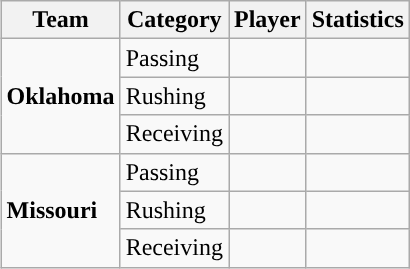<table class="wikitable" style="float: right;">
<tr>
<th>Team</th>
<th>Category</th>
<th>Player</th>
<th>Statistics</th>
</tr>
<tr>
<td rowspan=3><strong>Oklahoma</strong></td>
<td>Passing</td>
<td></td>
<td></td>
</tr>
<tr>
<td>Rushing</td>
<td></td>
<td></td>
</tr>
<tr>
<td>Receiving</td>
<td></td>
<td></td>
</tr>
<tr>
<td rowspan=3><strong>Missouri</strong></td>
<td>Passing</td>
<td></td>
<td></td>
</tr>
<tr>
<td>Rushing</td>
<td></td>
<td></td>
</tr>
<tr>
<td>Receiving</td>
<td></td>
<td></td>
</tr>
</table>
